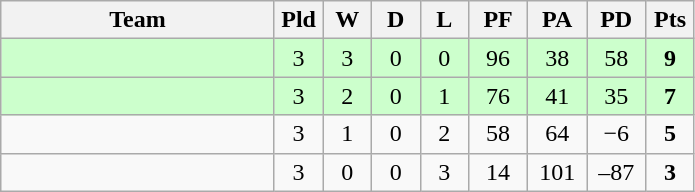<table class="wikitable" style="text-align:center;">
<tr>
<th width=175>Team</th>
<th width=25 abbr="Played">Pld</th>
<th width=25 abbr="Won">W</th>
<th width=25 abbr="Drawn">D</th>
<th width=25 abbr="Lost">L</th>
<th width=32 abbr="Points for">PF</th>
<th width=32 abbr="Points against">PA</th>
<th width=32 abbr="Points difference">PD</th>
<th width=25 abbr="Points">Pts</th>
</tr>
<tr style="background:#cfc;">
<td align=left></td>
<td>3</td>
<td>3</td>
<td>0</td>
<td>0</td>
<td>96</td>
<td>38</td>
<td>58</td>
<td><strong>9</strong></td>
</tr>
<tr style="background:#cfc;">
<td align=left></td>
<td>3</td>
<td>2</td>
<td>0</td>
<td>1</td>
<td>76</td>
<td>41</td>
<td>35</td>
<td><strong>7</strong></td>
</tr>
<tr>
<td align=left></td>
<td>3</td>
<td>1</td>
<td>0</td>
<td>2</td>
<td>58</td>
<td>64</td>
<td>−6</td>
<td><strong>5</strong></td>
</tr>
<tr>
<td align=left></td>
<td>3</td>
<td>0</td>
<td>0</td>
<td>3</td>
<td>14</td>
<td>101</td>
<td>–87</td>
<td><strong>3</strong></td>
</tr>
</table>
